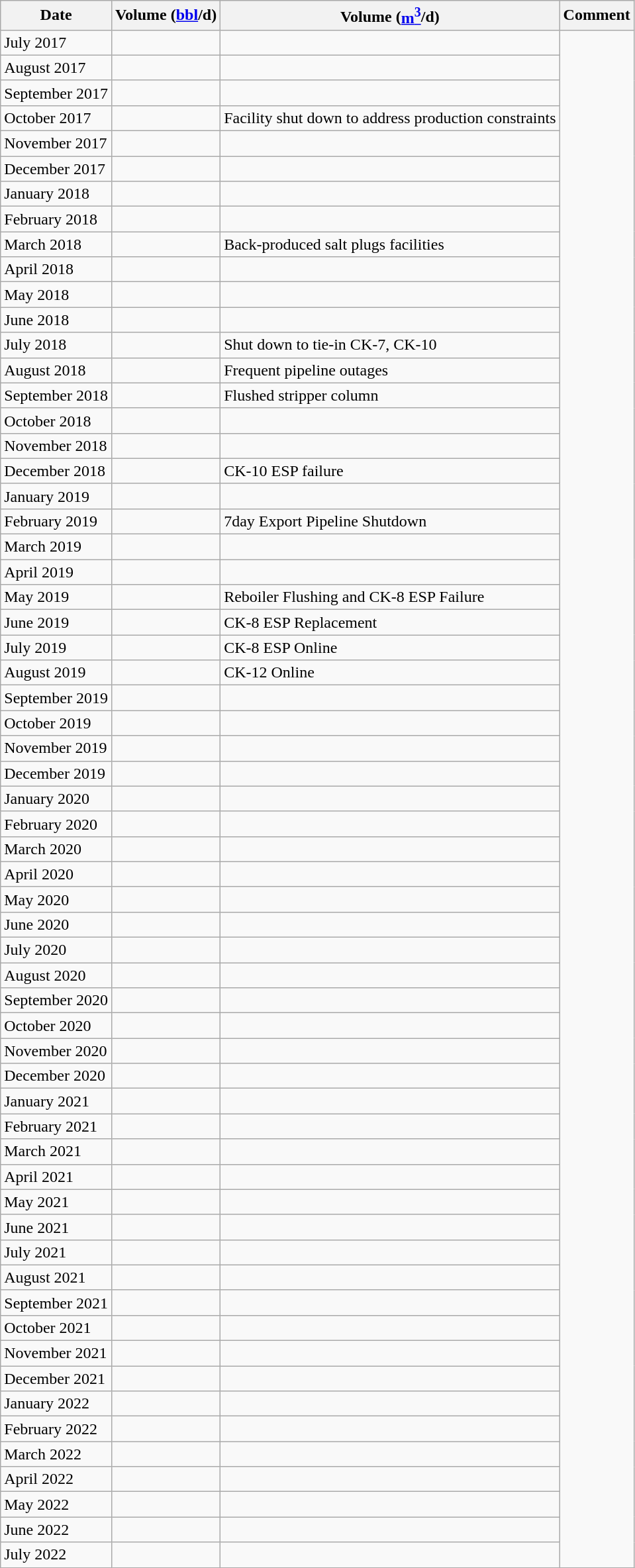<table class="wikitable">
<tr>
<th>Date</th>
<th>Volume (<a href='#'>bbl</a>/d)</th>
<th>Volume (<a href='#'>m<sup>3</sup></a>/d)</th>
<th>Comment</th>
</tr>
<tr>
<td>July 2017</td>
<td></td>
<td></td>
</tr>
<tr>
<td>August 2017</td>
<td></td>
<td></td>
</tr>
<tr>
<td>September 2017</td>
<td></td>
<td></td>
</tr>
<tr>
<td>October 2017</td>
<td></td>
<td>Facility shut down to address production constraints</td>
</tr>
<tr>
<td>November 2017</td>
<td></td>
<td></td>
</tr>
<tr>
<td>December 2017</td>
<td></td>
<td></td>
</tr>
<tr>
<td>January 2018</td>
<td></td>
<td></td>
</tr>
<tr>
<td>February 2018</td>
<td></td>
<td></td>
</tr>
<tr>
<td>March 2018</td>
<td></td>
<td>Back-produced salt plugs facilities</td>
</tr>
<tr>
<td>April 2018</td>
<td></td>
<td></td>
</tr>
<tr>
<td>May 2018</td>
<td></td>
<td></td>
</tr>
<tr>
<td>June 2018</td>
<td></td>
<td></td>
</tr>
<tr>
<td>July 2018</td>
<td></td>
<td>Shut down to tie-in CK-7, CK-10</td>
</tr>
<tr>
<td>August 2018</td>
<td></td>
<td>Frequent pipeline outages</td>
</tr>
<tr>
<td>September 2018</td>
<td></td>
<td>Flushed stripper column</td>
</tr>
<tr>
<td>October 2018</td>
<td></td>
<td></td>
</tr>
<tr>
<td>November 2018</td>
<td></td>
<td></td>
</tr>
<tr>
<td>December 2018</td>
<td></td>
<td>CK-10 ESP failure</td>
</tr>
<tr>
<td>January 2019</td>
<td></td>
<td></td>
</tr>
<tr>
<td>February 2019</td>
<td></td>
<td>7day Export Pipeline Shutdown</td>
</tr>
<tr>
<td>March 2019</td>
<td></td>
<td></td>
</tr>
<tr>
<td>April 2019</td>
<td></td>
<td></td>
</tr>
<tr>
<td>May 2019</td>
<td></td>
<td>Reboiler Flushing and CK-8 ESP Failure</td>
</tr>
<tr>
<td>June 2019</td>
<td></td>
<td>CK-8 ESP Replacement</td>
</tr>
<tr>
<td>July 2019</td>
<td></td>
<td>CK-8 ESP Online</td>
</tr>
<tr>
<td>August 2019</td>
<td></td>
<td>CK-12 Online</td>
</tr>
<tr>
<td>September 2019</td>
<td></td>
<td></td>
</tr>
<tr>
<td>October 2019</td>
<td> </td>
<td></td>
</tr>
<tr>
<td>November 2019</td>
<td></td>
<td></td>
</tr>
<tr>
<td>December 2019</td>
<td></td>
<td></td>
</tr>
<tr>
<td>January 2020</td>
<td></td>
<td></td>
</tr>
<tr>
<td>February 2020</td>
<td></td>
<td></td>
</tr>
<tr>
<td>March 2020</td>
<td></td>
<td></td>
</tr>
<tr>
<td>April 2020</td>
<td></td>
<td></td>
</tr>
<tr>
<td>May 2020</td>
<td></td>
<td></td>
</tr>
<tr>
<td>June 2020</td>
<td></td>
<td></td>
</tr>
<tr>
<td>July 2020</td>
<td></td>
<td></td>
</tr>
<tr>
<td>August 2020</td>
<td></td>
<td></td>
</tr>
<tr>
<td>September 2020</td>
<td></td>
<td></td>
</tr>
<tr>
<td>October 2020</td>
<td></td>
<td></td>
</tr>
<tr>
<td>November 2020</td>
<td></td>
<td></td>
</tr>
<tr>
<td>December 2020</td>
<td></td>
<td></td>
</tr>
<tr>
<td>January 2021</td>
<td></td>
<td></td>
</tr>
<tr>
<td>February 2021</td>
<td></td>
<td></td>
</tr>
<tr>
<td>March 2021</td>
<td></td>
<td></td>
</tr>
<tr>
<td>April 2021</td>
<td></td>
<td></td>
</tr>
<tr>
<td>May 2021</td>
<td></td>
<td></td>
</tr>
<tr>
<td>June 2021</td>
<td></td>
<td></td>
</tr>
<tr>
<td>July 2021</td>
<td></td>
<td></td>
</tr>
<tr>
<td>August 2021</td>
<td></td>
<td></td>
</tr>
<tr>
<td>September 2021</td>
<td></td>
<td></td>
</tr>
<tr>
<td>October 2021</td>
<td></td>
<td></td>
</tr>
<tr>
<td>November 2021</td>
<td></td>
<td></td>
</tr>
<tr>
<td>December 2021</td>
<td></td>
<td></td>
</tr>
<tr>
<td>January 2022</td>
<td></td>
<td></td>
</tr>
<tr>
<td>February 2022</td>
<td></td>
<td></td>
</tr>
<tr>
<td>March 2022</td>
<td></td>
<td></td>
</tr>
<tr>
<td>April 2022</td>
<td></td>
<td></td>
</tr>
<tr>
<td>May 2022</td>
<td></td>
<td></td>
</tr>
<tr>
<td>June 2022</td>
<td></td>
<td></td>
</tr>
<tr>
<td>July 2022</td>
<td></td>
<td></td>
</tr>
</table>
